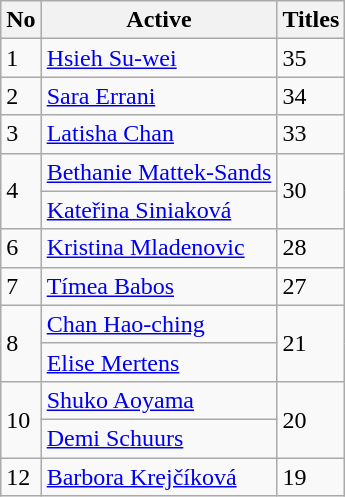<table class="wikitable">
<tr>
<th>No</th>
<th>Active</th>
<th>Titles</th>
</tr>
<tr>
<td>1</td>
<td> <a href='#'>Hsieh Su-wei</a></td>
<td>35</td>
</tr>
<tr>
<td>2</td>
<td> <a href='#'>Sara Errani</a></td>
<td>34</td>
</tr>
<tr>
<td>3</td>
<td> <a href='#'>Latisha Chan</a></td>
<td>33</td>
</tr>
<tr>
<td rowspan=2>4</td>
<td> <a href='#'>Bethanie Mattek-Sands</a></td>
<td rowspan=2>30</td>
</tr>
<tr>
<td> <a href='#'>Kateřina Siniaková</a></td>
</tr>
<tr>
<td>6</td>
<td> <a href='#'>Kristina Mladenovic</a></td>
<td>28</td>
</tr>
<tr>
<td>7</td>
<td> <a href='#'>Tímea Babos</a></td>
<td>27</td>
</tr>
<tr>
<td rowspan=2>8</td>
<td> <a href='#'>Chan Hao-ching</a></td>
<td rowspan=2>21</td>
</tr>
<tr>
<td> <a href='#'>Elise Mertens</a></td>
</tr>
<tr>
<td rowspan=2>10</td>
<td> <a href='#'>Shuko Aoyama</a></td>
<td rowspan=2>20</td>
</tr>
<tr>
<td> <a href='#'>Demi Schuurs</a></td>
</tr>
<tr>
<td>12</td>
<td> <a href='#'>Barbora Krejčíková</a></td>
<td>19<br></td>
</tr>
</table>
